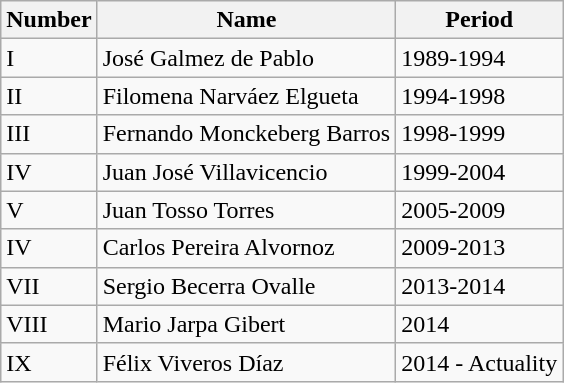<table class="wikitable" style="margin-bottom: 10px;">
<tr>
<th>Number</th>
<th>Name</th>
<th>Period</th>
</tr>
<tr>
<td>I</td>
<td>José Galmez de Pablo</td>
<td>1989-1994</td>
</tr>
<tr>
<td>II</td>
<td>Filomena Narváez Elgueta</td>
<td>1994-1998</td>
</tr>
<tr>
<td>III</td>
<td>Fernando Monckeberg Barros</td>
<td>1998-1999</td>
</tr>
<tr>
<td>IV</td>
<td>Juan José Villavicencio</td>
<td>1999-2004</td>
</tr>
<tr>
<td>V</td>
<td>Juan Tosso Torres</td>
<td>2005-2009</td>
</tr>
<tr>
<td>IV</td>
<td>Carlos Pereira Alvornoz</td>
<td>2009-2013</td>
</tr>
<tr>
<td>VII</td>
<td>Sergio Becerra Ovalle</td>
<td>2013-2014</td>
</tr>
<tr>
<td>VIII</td>
<td>Mario Jarpa Gibert</td>
<td>2014</td>
</tr>
<tr>
<td>IX</td>
<td>Félix Viveros Díaz</td>
<td>2014 - Actuality</td>
</tr>
</table>
